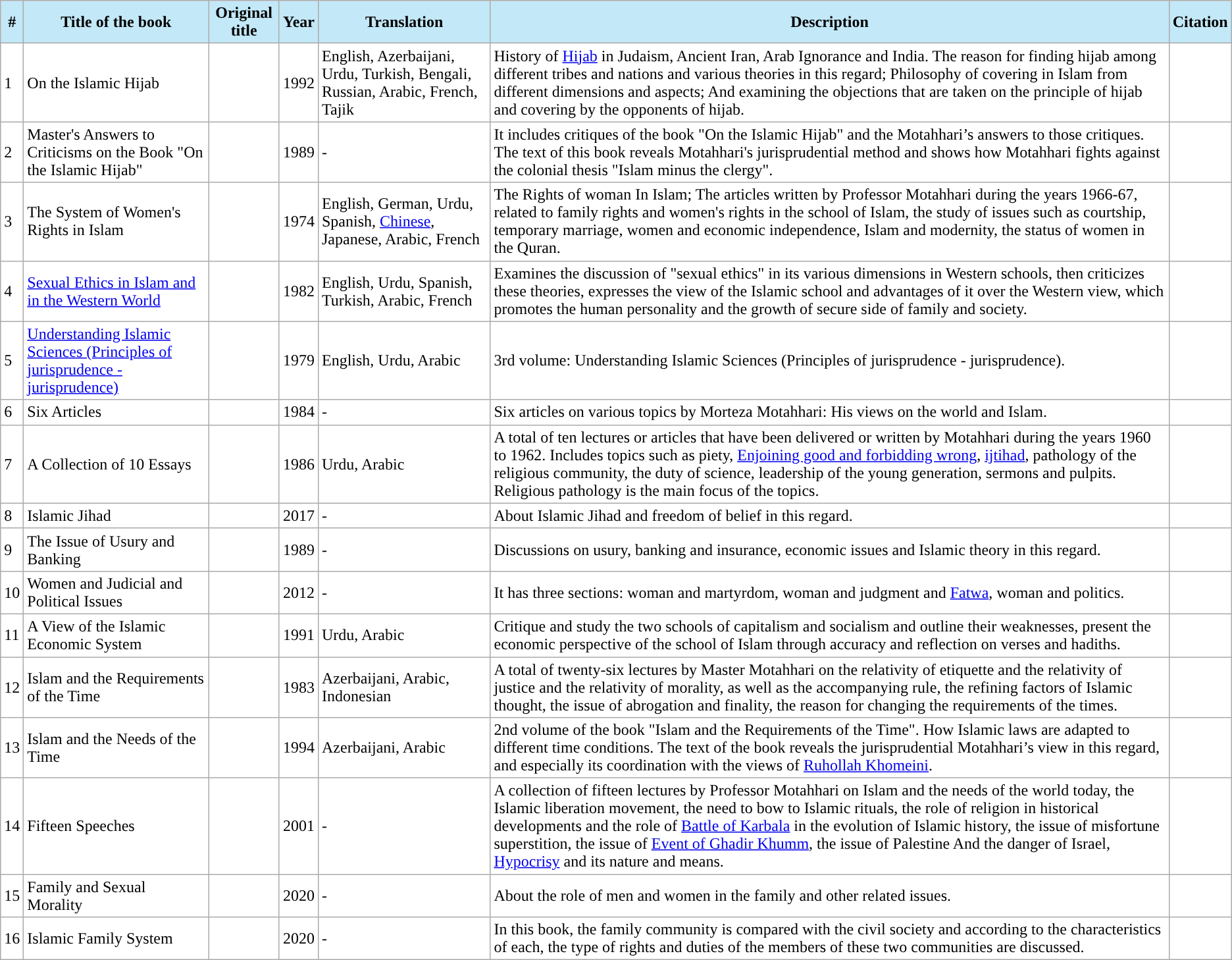<table class="wikitable" style="background-color:#ffffff; color:#000000">
<tr>
<th style="background-color:#c3e8f7;">#</th>
<th style="background-color:#c3e8f7;">Title of the book</th>
<th style="background-color:#c3e8f7;">Original title</th>
<th style="background-color:#c3e8f7;">Year</th>
<th style="background-color:#c3e8f7;">Translation</th>
<th style="background-color:#c3e8f7;">Description</th>
<th style="background-color:#c3e8f7;">Citation</th>
</tr>
<tr>
<td>1</td>
<td>On the Islamic Hijab</td>
<td></td>
<td>1992</td>
<td>English, Azerbaijani, Urdu, Turkish, Bengali, Russian, Arabic, French, Tajik</td>
<td>History of <a href='#'>Hijab</a> in Judaism, Ancient Iran, Arab Ignorance and India. The reason for finding hijab among different tribes and nations and various theories in this regard; Philosophy of covering in Islam from different dimensions and aspects; And examining the objections that are taken on the principle of hijab and covering by the opponents of hijab.</td>
<td></td>
</tr>
<tr>
<td>2</td>
<td>Master's Answers to Criticisms on the Book "On the Islamic Hijab"</td>
<td></td>
<td>1989</td>
<td>-</td>
<td>It includes critiques of the book "On the Islamic Hijab" and the Motahhari’s answers to those critiques. The text of this book reveals Motahhari's jurisprudential method and shows how Motahhari fights against the colonial thesis "Islam minus the clergy".</td>
<td></td>
</tr>
<tr>
<td>3</td>
<td>The System of Women's Rights in Islam</td>
<td></td>
<td>1974</td>
<td>English, German, Urdu, Spanish, <a href='#'>Chinese</a>, Japanese, Arabic, French</td>
<td>The Rights of woman In Islam; The articles written by Professor Motahhari during the years 1966-67, related to family rights and women's rights in the school of Islam, the study of issues such as courtship, temporary marriage, women and economic independence, Islam and modernity, the status of women in the Quran.</td>
<td></td>
</tr>
<tr>
<td>4</td>
<td><a href='#'>Sexual Ethics in Islam and in the Western World</a></td>
<td></td>
<td>1982</td>
<td>English, Urdu, Spanish, Turkish, Arabic, French</td>
<td>Examines the discussion of "sexual ethics" in its various dimensions in Western schools, then criticizes these theories, expresses the view of the Islamic school and advantages of it over the Western view, which promotes the human personality and the growth of secure side of family and society.</td>
<td></td>
</tr>
<tr>
<td>5</td>
<td><a href='#'>Understanding Islamic Sciences (Principles of jurisprudence - jurisprudence)</a></td>
<td></td>
<td>1979</td>
<td>English, Urdu, Arabic</td>
<td>3rd volume: Understanding Islamic Sciences (Principles of jurisprudence - jurisprudence).</td>
<td></td>
</tr>
<tr>
<td>6</td>
<td>Six Articles</td>
<td></td>
<td>1984</td>
<td>-</td>
<td>Six articles on various topics by Morteza Motahhari: His views on the world and Islam.</td>
<td></td>
</tr>
<tr>
<td>7</td>
<td>A Collection of 10 Essays</td>
<td></td>
<td>1986</td>
<td>Urdu, Arabic</td>
<td>A total of ten lectures or articles that have been delivered or written by Motahhari during the years 1960 to 1962. Includes topics such as piety, <a href='#'>Enjoining good and forbidding wrong</a>, <a href='#'>ijtihad</a>, pathology of the religious community, the duty of science, leadership of the young generation, sermons and pulpits. Religious pathology is the main focus of the topics.</td>
<td></td>
</tr>
<tr>
<td>8</td>
<td>Islamic Jihad</td>
<td></td>
<td>2017</td>
<td>-</td>
<td>About Islamic Jihad and freedom of belief in this regard.</td>
<td></td>
</tr>
<tr>
<td>9</td>
<td>The Issue of Usury and Banking</td>
<td></td>
<td>1989</td>
<td>-</td>
<td>Discussions on usury, banking and insurance, economic issues and Islamic theory in this regard.</td>
<td></td>
</tr>
<tr>
<td>10</td>
<td>Women and Judicial and Political Issues</td>
<td></td>
<td>2012</td>
<td>-</td>
<td>It has three sections: woman and martyrdom, woman and judgment and <a href='#'>Fatwa</a>, woman and politics.</td>
<td></td>
</tr>
<tr>
<td>11</td>
<td>A View of the Islamic Economic System</td>
<td></td>
<td>1991</td>
<td>Urdu, Arabic</td>
<td>Critique and study the two schools of capitalism and socialism and outline their weaknesses, present the economic perspective of the school of Islam through accuracy and reflection on verses and hadiths.</td>
<td></td>
</tr>
<tr>
<td>12</td>
<td>Islam and the Requirements of the Time</td>
<td></td>
<td>1983</td>
<td>Azerbaijani, Arabic, Indonesian</td>
<td>A total of twenty-six lectures by Master Motahhari on the relativity of etiquette and the relativity of justice and the relativity of morality, as well as the accompanying rule, the refining factors of Islamic thought, the issue of abrogation and finality, the reason for changing the requirements of the times.</td>
<td></td>
</tr>
<tr>
<td>13</td>
<td>Islam and the Needs of the Time</td>
<td></td>
<td>1994</td>
<td>Azerbaijani, Arabic</td>
<td>2nd volume of the book "Islam and the Requirements of the Time". How Islamic laws are adapted to different time conditions. The text of the book reveals the jurisprudential Motahhari’s view in this regard, and especially its coordination with the views of <a href='#'>Ruhollah Khomeini</a>.</td>
<td></td>
</tr>
<tr>
<td>14</td>
<td>Fifteen Speeches</td>
<td></td>
<td>2001</td>
<td>-</td>
<td>A collection of fifteen lectures by Professor Motahhari on Islam and the needs of the world today, the Islamic liberation movement, the need to bow to Islamic rituals, the role of religion in historical developments and the role of <a href='#'>Battle of Karbala</a> in the evolution of Islamic history, the issue of misfortune superstition, the issue of <a href='#'>Event of Ghadir Khumm</a>, the issue of Palestine And the danger of Israel, <a href='#'>Hypocrisy</a> and its nature and means.</td>
<td></td>
</tr>
<tr>
<td>15</td>
<td>Family and Sexual Morality</td>
<td></td>
<td>2020</td>
<td>-</td>
<td>About the role of men and women in the family and other related issues.</td>
<td></td>
</tr>
<tr>
<td>16</td>
<td>Islamic Family System</td>
<td></td>
<td>2020</td>
<td>-</td>
<td>In this book, the family community is compared with the civil society and according to the characteristics of each, the type of rights and duties of the members of these two communities are discussed.</td>
<td></td>
</tr>
</table>
